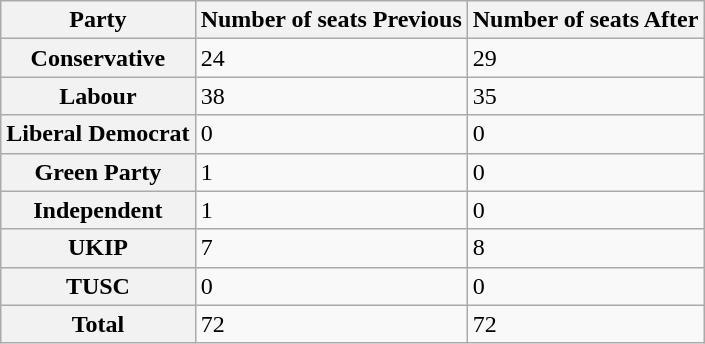<table class="wikitable">
<tr>
<th>Party</th>
<th>Number of seats Previous</th>
<th>Number of seats After</th>
</tr>
<tr>
<th>Conservative</th>
<td>24</td>
<td>29</td>
</tr>
<tr>
<th>Labour</th>
<td>38</td>
<td>35</td>
</tr>
<tr>
<th>Liberal Democrat</th>
<td>0</td>
<td>0</td>
</tr>
<tr>
<th>Green Party</th>
<td>1</td>
<td>0</td>
</tr>
<tr>
<th>Independent</th>
<td>1</td>
<td>0</td>
</tr>
<tr>
<th>UKIP</th>
<td>7</td>
<td>8</td>
</tr>
<tr>
<th>TUSC</th>
<td>0</td>
<td>0</td>
</tr>
<tr>
<th>Total</th>
<td>72</td>
<td>72</td>
</tr>
</table>
